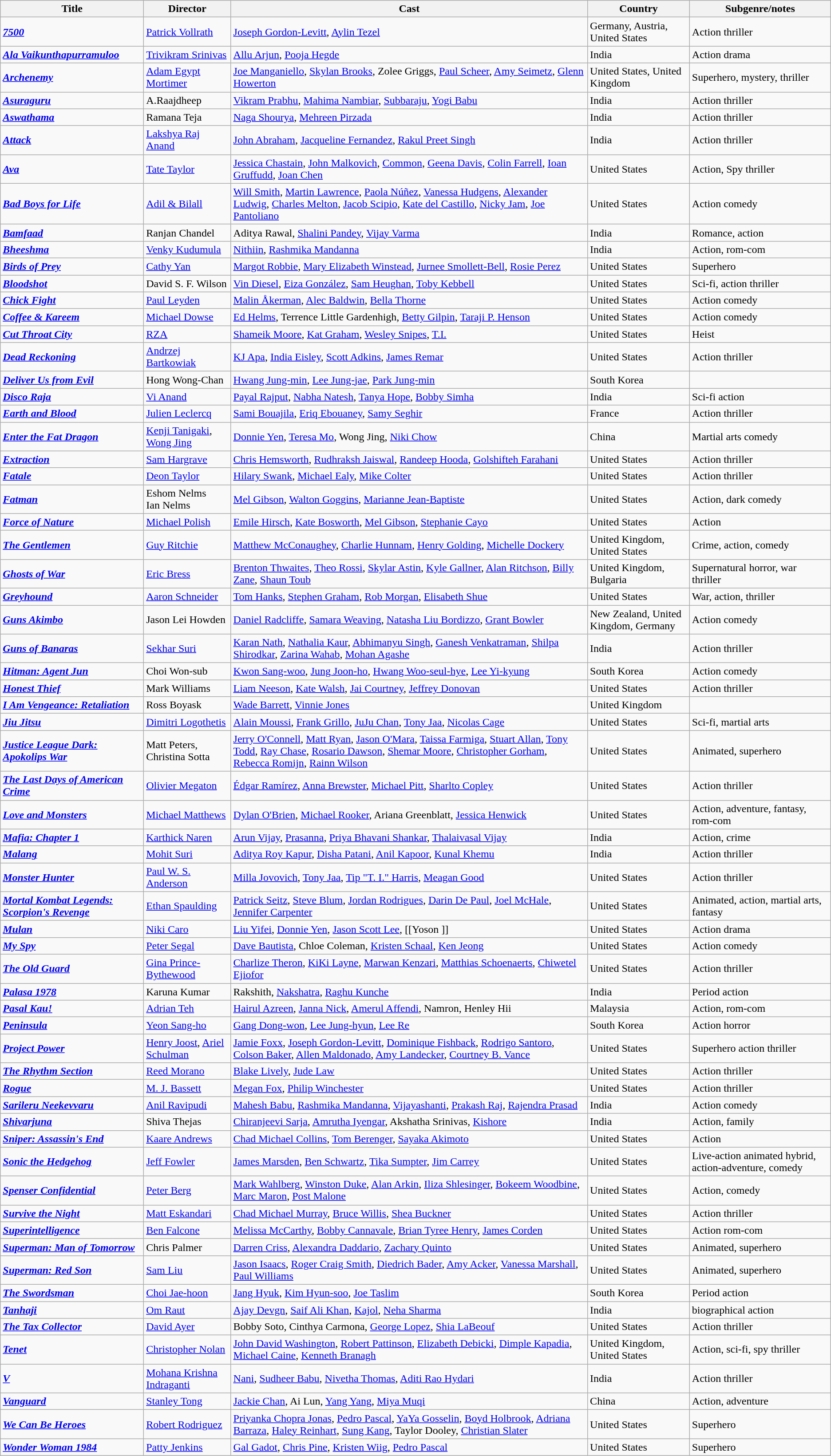<table class="wikitable sortable">
<tr>
<th>Title</th>
<th>Director</th>
<th>Cast</th>
<th>Country</th>
<th>Subgenre/notes</th>
</tr>
<tr>
<td><em><a href='#'><strong>7500</strong></a></em></td>
<td><a href='#'>Patrick Vollrath</a></td>
<td><a href='#'>Joseph Gordon-Levitt</a>, <a href='#'>Aylin Tezel</a></td>
<td>Germany, Austria, United States</td>
<td>Action thriller</td>
</tr>
<tr>
<td><strong><em><a href='#'>Ala Vaikunthapurramuloo</a></em></strong></td>
<td><a href='#'>Trivikram Srinivas</a></td>
<td><a href='#'>Allu Arjun</a>, <a href='#'>Pooja Hegde</a></td>
<td>India</td>
<td>Action drama</td>
</tr>
<tr>
<td><em><a href='#'><strong>Archenemy</strong></a></em></td>
<td><a href='#'>Adam Egypt Mortimer</a></td>
<td><a href='#'>Joe Manganiello</a>, <a href='#'>Skylan Brooks</a>, Zolee Griggs, <a href='#'>Paul Scheer</a>, <a href='#'>Amy Seimetz</a>, <a href='#'>Glenn Howerton</a></td>
<td>United States, United Kingdom</td>
<td>Superhero, mystery, thriller</td>
</tr>
<tr>
<td><strong><em><a href='#'>Asuraguru</a></em></strong></td>
<td>A.Raajdheep</td>
<td><a href='#'>Vikram Prabhu</a>, <a href='#'>Mahima Nambiar</a>, <a href='#'>Subbaraju</a>, <a href='#'>Yogi Babu</a></td>
<td>India</td>
<td>Action thriller</td>
</tr>
<tr>
<td><em><a href='#'><strong>Aswathama</strong></a></em></td>
<td>Ramana Teja</td>
<td><a href='#'>Naga Shourya</a>, <a href='#'>Mehreen Pirzada</a></td>
<td>India</td>
<td>Action thriller</td>
</tr>
<tr>
<td><em><a href='#'><strong>Attack</strong></a></em></td>
<td><a href='#'>Lakshya Raj Anand</a></td>
<td><a href='#'>John Abraham</a>, <a href='#'>Jacqueline Fernandez</a>, <a href='#'>Rakul Preet Singh</a></td>
<td>India</td>
<td>Action thriller</td>
</tr>
<tr>
<td><em><a href='#'><strong>Ava</strong></a></em></td>
<td><a href='#'>Tate Taylor</a></td>
<td><a href='#'>Jessica Chastain</a>, <a href='#'>John Malkovich</a>, <a href='#'>Common</a>, <a href='#'>Geena Davis</a>, <a href='#'>Colin Farrell</a>, <a href='#'>Ioan Gruffudd</a>, <a href='#'>Joan Chen</a></td>
<td>United States</td>
<td>Action, Spy thriller</td>
</tr>
<tr>
<td><strong><em><a href='#'>Bad Boys for Life</a></em></strong></td>
<td><a href='#'>Adil & Bilall</a></td>
<td><a href='#'>Will Smith</a>, <a href='#'>Martin Lawrence</a>, <a href='#'>Paola Núñez</a>, <a href='#'>Vanessa Hudgens</a>, <a href='#'>Alexander Ludwig</a>, <a href='#'>Charles Melton</a>, <a href='#'>Jacob Scipio</a>, <a href='#'>Kate del Castillo</a>, <a href='#'>Nicky Jam</a>, <a href='#'>Joe Pantoliano</a></td>
<td>United States</td>
<td>Action comedy</td>
</tr>
<tr>
<td><strong><em><a href='#'>Bamfaad</a></em></strong></td>
<td>Ranjan Chandel</td>
<td>Aditya Rawal, <a href='#'>Shalini Pandey</a>, <a href='#'>Vijay Varma</a></td>
<td>India</td>
<td>Romance, action</td>
</tr>
<tr>
<td><em><a href='#'><strong>Bheeshma</strong></a></em></td>
<td><a href='#'>Venky Kudumula</a></td>
<td><a href='#'>Nithiin</a>, <a href='#'>Rashmika Mandanna</a></td>
<td>India</td>
<td>Action, rom-com</td>
</tr>
<tr>
<td><a href='#'><strong><em>Birds of Prey</em></strong></a></td>
<td><a href='#'>Cathy Yan</a></td>
<td><a href='#'>Margot Robbie</a>, <a href='#'>Mary Elizabeth Winstead</a>, <a href='#'>Jurnee Smollett-Bell</a>, <a href='#'>Rosie Perez</a></td>
<td>United States</td>
<td>Superhero</td>
</tr>
<tr>
<td><a href='#'><strong><em>Bloodshot</em></strong></a></td>
<td>David S. F. Wilson</td>
<td><a href='#'>Vin Diesel</a>, <a href='#'>Eiza González</a>, <a href='#'>Sam Heughan</a>, <a href='#'>Toby Kebbell</a></td>
<td>United States</td>
<td>Sci-fi, action thriller</td>
</tr>
<tr>
<td><strong><em><a href='#'>Chick Fight</a></em></strong></td>
<td><a href='#'>Paul Leyden</a></td>
<td><a href='#'>Malin Åkerman</a>, <a href='#'>Alec Baldwin</a>, <a href='#'>Bella Thorne</a></td>
<td>United States</td>
<td>Action comedy</td>
</tr>
<tr>
<td><strong><em><a href='#'>Coffee & Kareem</a></em></strong></td>
<td><a href='#'>Michael Dowse</a></td>
<td><a href='#'>Ed Helms</a>, Terrence Little Gardenhigh, <a href='#'>Betty Gilpin</a>, <a href='#'>Taraji P. Henson</a></td>
<td>United States</td>
<td>Action comedy</td>
</tr>
<tr>
<td><strong><em><a href='#'>Cut Throat City</a></em></strong></td>
<td><a href='#'>RZA</a></td>
<td><a href='#'>Shameik Moore</a>, <a href='#'>Kat Graham</a>, <a href='#'>Wesley Snipes</a>, <a href='#'>T.I.</a></td>
<td>United States</td>
<td>Heist</td>
</tr>
<tr>
<td><em><a href='#'><strong>Dead Reckoning</strong></a></em></td>
<td><a href='#'>Andrzej Bartkowiak</a></td>
<td><a href='#'>KJ Apa</a>, <a href='#'>India Eisley</a>, <a href='#'>Scott Adkins</a>, <a href='#'>James Remar</a></td>
<td>United States</td>
<td>Action thriller</td>
</tr>
<tr>
<td><a href='#'><strong><em>Deliver Us from Evil</em></strong></a></td>
<td>Hong Wong-Chan</td>
<td><a href='#'>Hwang Jung-min</a>, <a href='#'>Lee Jung-jae</a>, <a href='#'>Park Jung-min</a></td>
<td>South Korea</td>
<td></td>
</tr>
<tr>
<td><strong><em><a href='#'>Disco Raja</a></em></strong></td>
<td><a href='#'>Vi Anand</a></td>
<td><a href='#'>Payal Rajput</a>, <a href='#'>Nabha Natesh</a>, <a href='#'>Tanya Hope</a>, <a href='#'>Bobby Simha</a></td>
<td>India</td>
<td>Sci-fi action</td>
</tr>
<tr>
<td><strong><em><a href='#'>Earth and Blood</a></em></strong></td>
<td><a href='#'>Julien Leclercq</a></td>
<td><a href='#'>Sami Bouajila</a>, <a href='#'>Eriq Ebouaney</a>, <a href='#'>Samy Seghir</a></td>
<td>France</td>
<td>Action thriller</td>
</tr>
<tr>
<td><em><a href='#'><strong>Enter the Fat Dragon</strong></a></em></td>
<td><a href='#'>Kenji Tanigaki</a>, <a href='#'>Wong Jing</a></td>
<td><a href='#'>Donnie Yen</a>, <a href='#'>Teresa Mo</a>, Wong Jing, <a href='#'>Niki Chow</a></td>
<td>China</td>
<td>Martial arts comedy</td>
</tr>
<tr>
<td><em><a href='#'><strong>Extraction</strong></a></em></td>
<td><a href='#'>Sam Hargrave</a></td>
<td><a href='#'>Chris Hemsworth</a>, <a href='#'>Rudhraksh Jaiswal</a>, <a href='#'>Randeep Hooda</a>, <a href='#'>Golshifteh Farahani</a></td>
<td>United States</td>
<td>Action thriller</td>
</tr>
<tr>
<td><a href='#'><strong><em>Fatale</em></strong></a></td>
<td><a href='#'>Deon Taylor</a></td>
<td><a href='#'>Hilary Swank</a>, <a href='#'>Michael Ealy</a>, <a href='#'>Mike Colter</a></td>
<td>United States</td>
<td>Action thriller</td>
</tr>
<tr>
<td><em><a href='#'><strong>Fatman</strong></a></em></td>
<td>Eshom Nelms<br>Ian Nelms</td>
<td><a href='#'>Mel Gibson</a>, <a href='#'>Walton Goggins</a>, <a href='#'>Marianne Jean-Baptiste</a></td>
<td>United States</td>
<td>Action, dark comedy</td>
</tr>
<tr>
<td><em><a href='#'><strong>Force of Nature</strong></a></em></td>
<td><a href='#'>Michael Polish</a></td>
<td><a href='#'>Emile Hirsch</a>, <a href='#'>Kate Bosworth</a>, <a href='#'>Mel Gibson</a>, <a href='#'>Stephanie Cayo</a></td>
<td>United States</td>
<td>Action</td>
</tr>
<tr>
<td><a href='#'><strong><em>The Gentlemen</em></strong></a></td>
<td><a href='#'>Guy Ritchie</a></td>
<td><a href='#'>Matthew McConaughey</a>, <a href='#'>Charlie Hunnam</a>, <a href='#'>Henry Golding</a>, <a href='#'>Michelle Dockery</a></td>
<td>United Kingdom, United States</td>
<td>Crime, action, comedy</td>
</tr>
<tr>
<td><em><a href='#'><strong>Ghosts of War</strong></a></em></td>
<td><a href='#'>Eric Bress</a></td>
<td><a href='#'>Brenton Thwaites</a>, <a href='#'>Theo Rossi</a>, <a href='#'>Skylar Astin</a>, <a href='#'>Kyle Gallner</a>, <a href='#'>Alan Ritchson</a>, <a href='#'>Billy Zane</a>, <a href='#'>Shaun Toub</a></td>
<td>United Kingdom, Bulgaria</td>
<td>Supernatural horror, war thriller</td>
</tr>
<tr>
<td><em><a href='#'><strong>Greyhound</strong></a></em></td>
<td><a href='#'>Aaron Schneider</a></td>
<td><a href='#'>Tom Hanks</a>, <a href='#'>Stephen Graham</a>, <a href='#'>Rob Morgan</a>, <a href='#'>Elisabeth Shue</a></td>
<td>United States</td>
<td>War, action, thriller</td>
</tr>
<tr>
<td><strong><em><a href='#'>Guns Akimbo</a></em></strong></td>
<td>Jason Lei Howden</td>
<td><a href='#'>Daniel Radcliffe</a>, <a href='#'>Samara Weaving</a>, <a href='#'>Natasha Liu Bordizzo</a>, <a href='#'>Grant Bowler</a></td>
<td>New Zealand, United Kingdom, Germany</td>
<td>Action comedy</td>
</tr>
<tr>
<td><strong><em><a href='#'>Guns of Banaras</a></em></strong></td>
<td><a href='#'>Sekhar Suri</a></td>
<td><a href='#'>Karan Nath</a>, <a href='#'>Nathalia Kaur</a>, <a href='#'>Abhimanyu Singh</a>, <a href='#'>Ganesh Venkatraman</a>, <a href='#'>Shilpa Shirodkar</a>, <a href='#'>Zarina Wahab</a>, <a href='#'>Mohan Agashe</a></td>
<td>India</td>
<td>Action thriller</td>
</tr>
<tr>
<td><strong><em><a href='#'>Hitman: Agent Jun</a></em></strong></td>
<td>Choi Won-sub</td>
<td><a href='#'>Kwon Sang-woo</a>, <a href='#'>Jung Joon-ho</a>, <a href='#'>Hwang Woo-seul-hye</a>, <a href='#'>Lee Yi-kyung</a></td>
<td>South Korea</td>
<td>Action comedy</td>
</tr>
<tr>
<td><strong><em><a href='#'>Honest Thief</a></em></strong></td>
<td>Mark Williams</td>
<td><a href='#'>Liam Neeson</a>, <a href='#'>Kate Walsh</a>, <a href='#'>Jai Courtney</a>, <a href='#'>Jeffrey Donovan</a></td>
<td>United States</td>
<td>Action thriller</td>
</tr>
<tr>
<td><strong><em><a href='#'>I Am Vengeance: Retaliation</a></em></strong></td>
<td>Ross Boyask</td>
<td><a href='#'>Wade Barrett</a>, <a href='#'>Vinnie Jones</a></td>
<td>United Kingdom</td>
<td></td>
</tr>
<tr>
<td><em><a href='#'><strong>Jiu Jitsu</strong></a></em></td>
<td><a href='#'>Dimitri Logothetis</a></td>
<td><a href='#'>Alain Moussi</a>, <a href='#'>Frank Grillo</a>, <a href='#'>JuJu Chan</a>, <a href='#'>Tony Jaa</a>, <a href='#'>Nicolas Cage</a></td>
<td>United States</td>
<td>Sci-fi, martial arts</td>
</tr>
<tr>
<td><strong><em><a href='#'>Justice League Dark: Apokolips War</a></em></strong></td>
<td>Matt Peters,<br>Christina Sotta</td>
<td><a href='#'>Jerry O'Connell</a>, <a href='#'>Matt Ryan</a>, <a href='#'>Jason O'Mara</a>, <a href='#'>Taissa Farmiga</a>, <a href='#'>Stuart Allan</a>, <a href='#'>Tony Todd</a>, <a href='#'>Ray Chase</a>, <a href='#'>Rosario Dawson</a>, <a href='#'>Shemar Moore</a>, <a href='#'>Christopher Gorham</a>, <a href='#'>Rebecca Romijn</a>, <a href='#'>Rainn Wilson</a></td>
<td>United States</td>
<td>Animated, superhero</td>
</tr>
<tr>
<td><strong><em><a href='#'>The Last Days of American Crime</a></em></strong></td>
<td><a href='#'>Olivier Megaton</a></td>
<td><a href='#'>Édgar Ramírez</a>, <a href='#'>Anna Brewster</a>, <a href='#'>Michael Pitt</a>, <a href='#'>Sharlto Copley</a></td>
<td>United States</td>
<td>Action thriller</td>
</tr>
<tr>
<td><strong><em><a href='#'>Love and Monsters</a></em></strong></td>
<td><a href='#'>Michael Matthews</a></td>
<td><a href='#'>Dylan O'Brien</a>, <a href='#'>Michael Rooker</a>, Ariana Greenblatt, <a href='#'>Jessica Henwick</a></td>
<td>United States</td>
<td>Action, adventure, fantasy, rom-com</td>
</tr>
<tr>
<td><strong><em><a href='#'>Mafia: Chapter 1</a></em></strong></td>
<td><a href='#'>Karthick Naren</a></td>
<td><a href='#'>Arun Vijay</a>, <a href='#'>Prasanna</a>, <a href='#'>Priya Bhavani Shankar</a>, <a href='#'>Thalaivasal Vijay</a></td>
<td>India</td>
<td>Action, crime</td>
</tr>
<tr>
<td><em><a href='#'><strong>Malang</strong></a></em></td>
<td><a href='#'>Mohit Suri</a></td>
<td><a href='#'>Aditya Roy Kapur</a>, <a href='#'>Disha Patani</a>, <a href='#'>Anil Kapoor</a>, <a href='#'>Kunal Khemu</a></td>
<td>India</td>
<td>Action thriller</td>
</tr>
<tr>
<td><em><a href='#'><strong>Monster Hunter</strong></a></em></td>
<td><a href='#'>Paul W. S. Anderson</a></td>
<td><a href='#'>Milla Jovovich</a>, <a href='#'>Tony Jaa</a>, <a href='#'>Tip "T. I." Harris</a>, <a href='#'>Meagan Good</a></td>
<td>United States</td>
<td>Action thriller</td>
</tr>
<tr>
<td><strong><em><a href='#'>Mortal Kombat Legends: Scorpion's Revenge</a></em></strong></td>
<td><a href='#'>Ethan Spaulding</a></td>
<td><a href='#'>Patrick Seitz</a>, <a href='#'>Steve Blum</a>, <a href='#'>Jordan Rodrigues</a>, <a href='#'>Darin De Paul</a>, <a href='#'>Joel McHale</a>, <a href='#'>Jennifer Carpenter</a></td>
<td>United States</td>
<td>Animated, action, martial arts, fantasy</td>
</tr>
<tr>
<td><em><a href='#'><strong>Mulan</strong></a></em></td>
<td><a href='#'>Niki Caro</a></td>
<td><a href='#'>Liu Yifei</a>, <a href='#'>Donnie Yen</a>, <a href='#'>Jason Scott Lee</a>, [[Yoson ]]</td>
<td>United States</td>
<td>Action drama</td>
</tr>
<tr>
<td><strong><em><a href='#'>My Spy</a></em></strong></td>
<td><a href='#'>Peter Segal</a></td>
<td><a href='#'>Dave Bautista</a>, Chloe Coleman, <a href='#'>Kristen Schaal</a>, <a href='#'>Ken Jeong</a></td>
<td>United States</td>
<td>Action comedy</td>
</tr>
<tr>
<td><em><a href='#'><strong>The Old Guard</strong></a></em></td>
<td><a href='#'>Gina Prince-Bythewood</a></td>
<td><a href='#'>Charlize Theron</a>, <a href='#'>KiKi Layne</a>, <a href='#'>Marwan Kenzari</a>, <a href='#'>Matthias Schoenaerts</a>, <a href='#'>Chiwetel Ejiofor</a></td>
<td>United States</td>
<td>Action thriller</td>
</tr>
<tr>
<td><strong><em><a href='#'>Palasa 1978</a></em></strong></td>
<td>Karuna Kumar</td>
<td>Rakshith, <a href='#'>Nakshatra</a>, <a href='#'>Raghu Kunche</a></td>
<td>India</td>
<td>Period action</td>
</tr>
<tr>
<td><strong><em><a href='#'>Pasal Kau!</a></em></strong></td>
<td><a href='#'>Adrian Teh</a></td>
<td><a href='#'>Hairul Azreen</a>, <a href='#'>Janna Nick</a>, <a href='#'>Amerul Affendi</a>, Namron, Henley Hii</td>
<td>Malaysia</td>
<td>Action, rom-com</td>
</tr>
<tr>
<td><a href='#'><strong><em>Peninsula</em></strong></a></td>
<td><a href='#'>Yeon Sang-ho</a></td>
<td><a href='#'>Gang Dong-won</a>, <a href='#'>Lee Jung-hyun</a>, <a href='#'>Lee Re</a></td>
<td>South Korea</td>
<td>Action horror</td>
</tr>
<tr>
<td><strong><em><a href='#'>Project Power</a></em></strong></td>
<td><a href='#'>Henry Joost</a>, <a href='#'>Ariel Schulman</a></td>
<td><a href='#'>Jamie Foxx</a>, <a href='#'>Joseph Gordon-Levitt</a>, <a href='#'>Dominique Fishback</a>, <a href='#'>Rodrigo Santoro</a>, <a href='#'>Colson Baker</a>, <a href='#'>Allen Maldonado</a>, <a href='#'>Amy Landecker</a>, <a href='#'>Courtney B. Vance</a></td>
<td>United States</td>
<td>Superhero action thriller</td>
</tr>
<tr>
<td><strong><em><a href='#'>The Rhythm Section</a></em></strong></td>
<td><a href='#'>Reed Morano</a></td>
<td><a href='#'>Blake Lively</a>, <a href='#'>Jude Law</a></td>
<td>United States</td>
<td>Action thriller</td>
</tr>
<tr>
<td><a href='#'><strong><em>Rogue</em></strong></a></td>
<td><a href='#'>M. J. Bassett</a></td>
<td><a href='#'>Megan Fox</a>, <a href='#'>Philip Winchester</a></td>
<td>United States</td>
<td>Action thriller</td>
</tr>
<tr>
<td><strong><em><a href='#'>Sarileru Neekevvaru</a></em></strong></td>
<td><a href='#'>Anil Ravipudi</a></td>
<td><a href='#'>Mahesh Babu</a>, <a href='#'>Rashmika Mandanna</a>, <a href='#'>Vijayashanti</a>, <a href='#'>Prakash Raj</a>, <a href='#'>Rajendra Prasad</a></td>
<td>India</td>
<td>Action comedy</td>
</tr>
<tr>
<td><strong><em><a href='#'>Shivarjuna</a></em></strong></td>
<td>Shiva Thejas</td>
<td><a href='#'>Chiranjeevi Sarja</a>, <a href='#'>Amrutha Iyengar</a>, Akshatha Srinivas, <a href='#'>Kishore</a></td>
<td>India</td>
<td>Action, family</td>
</tr>
<tr>
<td><strong><em><a href='#'>Sniper: Assassin's End</a></em></strong></td>
<td><a href='#'>Kaare Andrews</a></td>
<td><a href='#'>Chad Michael Collins</a>, <a href='#'>Tom Berenger</a>, <a href='#'>Sayaka Akimoto</a></td>
<td>United States</td>
<td>Action</td>
</tr>
<tr>
<td><strong><em><a href='#'>Sonic the Hedgehog</a></em></strong></td>
<td><a href='#'>Jeff Fowler</a></td>
<td><a href='#'>James Marsden</a>, <a href='#'>Ben Schwartz</a>, <a href='#'>Tika Sumpter</a>, <a href='#'>Jim Carrey</a></td>
<td>United States</td>
<td>Live-action animated hybrid, action-adventure, comedy</td>
</tr>
<tr>
<td><strong><em><a href='#'>Spenser Confidential</a></em></strong></td>
<td><a href='#'>Peter Berg</a></td>
<td><a href='#'>Mark Wahlberg</a>, <a href='#'>Winston Duke</a>, <a href='#'>Alan Arkin</a>, <a href='#'>Iliza Shlesinger</a>, <a href='#'>Bokeem Woodbine</a>, <a href='#'>Marc Maron</a>, <a href='#'>Post Malone</a></td>
<td>United States</td>
<td>Action, comedy</td>
</tr>
<tr>
<td><strong><em><a href='#'>Survive the Night</a></em></strong></td>
<td><a href='#'>Matt Eskandari</a></td>
<td><a href='#'>Chad Michael Murray</a>, <a href='#'>Bruce Willis</a>, <a href='#'>Shea Buckner</a></td>
<td>United States</td>
<td>Action thriller</td>
</tr>
<tr>
<td><strong><em><a href='#'>Superintelligence</a></em></strong></td>
<td><a href='#'>Ben Falcone</a></td>
<td><a href='#'>Melissa McCarthy</a>, <a href='#'>Bobby Cannavale</a>, <a href='#'>Brian Tyree Henry</a>, <a href='#'>James Corden</a></td>
<td>United States</td>
<td>Action rom-com</td>
</tr>
<tr>
<td><strong><em><a href='#'>Superman: Man of Tomorrow</a></em></strong></td>
<td>Chris Palmer</td>
<td><a href='#'>Darren Criss</a>, <a href='#'>Alexandra Daddario</a>, <a href='#'>Zachary Quinto</a></td>
<td>United States</td>
<td>Animated, superhero</td>
</tr>
<tr>
<td><strong><em><a href='#'>Superman: Red Son</a></em></strong></td>
<td><a href='#'>Sam Liu</a></td>
<td><a href='#'>Jason Isaacs</a>, <a href='#'>Roger Craig Smith</a>, <a href='#'>Diedrich Bader</a>, <a href='#'>Amy Acker</a>, <a href='#'>Vanessa Marshall</a>, <a href='#'>Paul Williams</a></td>
<td>United States</td>
<td>Animated, superhero</td>
</tr>
<tr>
<td><a href='#'><strong><em>The Swordsman</em></strong></a></td>
<td><a href='#'>Choi Jae-hoon</a></td>
<td><a href='#'>Jang Hyuk</a>, <a href='#'>Kim Hyun-soo</a>, <a href='#'>Joe Taslim</a></td>
<td>South Korea</td>
<td>Period action</td>
</tr>
<tr>
<td><strong><em><a href='#'>Tanhaji</a></em></strong></td>
<td><a href='#'>Om Raut</a></td>
<td><a href='#'>Ajay Devgn</a>, <a href='#'>Saif Ali Khan</a>, <a href='#'>Kajol</a>, <a href='#'>Neha Sharma</a></td>
<td>India</td>
<td>biographical action</td>
</tr>
<tr>
<td><strong><em><a href='#'>The Tax Collector</a></em></strong></td>
<td><a href='#'>David Ayer</a></td>
<td>Bobby Soto, Cinthya Carmona, <a href='#'>George Lopez</a>, <a href='#'>Shia LaBeouf</a></td>
<td>United States</td>
<td>Action thriller</td>
</tr>
<tr>
<td><a href='#'><strong><em>Tenet</em></strong></a></td>
<td><a href='#'>Christopher Nolan</a></td>
<td><a href='#'>John David Washington</a>, <a href='#'>Robert Pattinson</a>, <a href='#'>Elizabeth Debicki</a>, <a href='#'>Dimple Kapadia</a>, <a href='#'>Michael Caine</a>, <a href='#'>Kenneth Branagh</a></td>
<td>United Kingdom, United States</td>
<td>Action, sci-fi, spy thriller</td>
</tr>
<tr>
<td><strong><em><a href='#'>V</a></em></strong></td>
<td><a href='#'>Mohana Krishna Indraganti</a></td>
<td><a href='#'>Nani</a>, <a href='#'>Sudheer Babu</a>, <a href='#'>Nivetha Thomas</a>, <a href='#'>Aditi Rao Hydari</a></td>
<td>India</td>
<td>Action thriller</td>
</tr>
<tr>
<td><strong><em><a href='#'>Vanguard</a></em></strong></td>
<td><a href='#'>Stanley Tong</a></td>
<td><a href='#'>Jackie Chan</a>, Ai Lun, <a href='#'>Yang Yang</a>, <a href='#'>Miya Muqi</a></td>
<td>China</td>
<td>Action, adventure</td>
</tr>
<tr>
<td><strong><em><a href='#'>We Can Be Heroes</a></em></strong></td>
<td><a href='#'>Robert Rodriguez</a></td>
<td><a href='#'>Priyanka Chopra Jonas</a>, <a href='#'>Pedro Pascal</a>, <a href='#'>YaYa Gosselin</a>, <a href='#'>Boyd Holbrook</a>, <a href='#'>Adriana Barraza</a>, <a href='#'>Haley Reinhart</a>, <a href='#'>Sung Kang</a>, Taylor Dooley, <a href='#'>Christian Slater</a></td>
<td>United States</td>
<td>Superhero</td>
</tr>
<tr>
<td><strong><em><a href='#'>Wonder Woman 1984</a></em></strong></td>
<td><a href='#'>Patty Jenkins</a></td>
<td><a href='#'>Gal Gadot</a>, <a href='#'>Chris Pine</a>, <a href='#'>Kristen Wiig</a>, <a href='#'>Pedro Pascal</a></td>
<td>United States</td>
<td>Superhero</td>
</tr>
</table>
